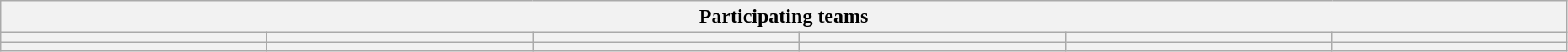<table class="wikitable" style="width:98%;">
<tr>
<th colspan=6>Participating teams</th>
</tr>
<tr>
<th width=17%> </th>
<th width=17%></th>
<th width=17%></th>
<th width=17%></th>
<th width=17%></th>
<th width=17%></th>
</tr>
<tr>
<th width=17%></th>
<th width=17%></th>
<th width=17%> </th>
<th width=17%> </th>
<th width=17%></th>
<th width=17%> </th>
</tr>
</table>
